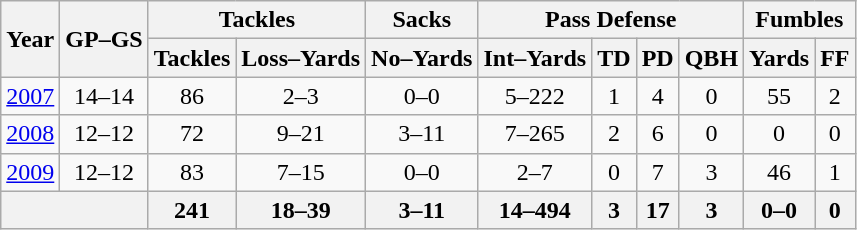<table class=wikitable style="text-align:center;">
<tr>
<th rowspan=2>Year</th>
<th rowspan=2>GP–GS</th>
<th colspan=2>Tackles</th>
<th>Sacks</th>
<th colspan=4>Pass Defense</th>
<th colspan=2>Fumbles</th>
</tr>
<tr>
<th>Tackles</th>
<th>Loss–Yards</th>
<th>No–Yards</th>
<th>Int–Yards</th>
<th>TD</th>
<th>PD</th>
<th>QBH</th>
<th>Yards</th>
<th>FF</th>
</tr>
<tr>
<td><a href='#'>2007</a></td>
<td>14–14</td>
<td>86</td>
<td>2–3</td>
<td>0–0</td>
<td>5–222</td>
<td>1</td>
<td>4</td>
<td>0</td>
<td>55</td>
<td>2</td>
</tr>
<tr>
<td><a href='#'>2008</a></td>
<td>12–12</td>
<td>72</td>
<td>9–21</td>
<td>3–11</td>
<td>7–265</td>
<td>2</td>
<td>6</td>
<td>0</td>
<td>0</td>
<td>0</td>
</tr>
<tr>
<td><a href='#'>2009</a></td>
<td>12–12</td>
<td>83</td>
<td>7–15</td>
<td>0–0</td>
<td>2–7</td>
<td>0</td>
<td>7</td>
<td>3</td>
<td>46</td>
<td>1</td>
</tr>
<tr>
<th colspan=2></th>
<th>241</th>
<th>18–39</th>
<th>3–11</th>
<th>14–494</th>
<th>3</th>
<th>17</th>
<th>3</th>
<th>0–0</th>
<th>0</th>
</tr>
</table>
